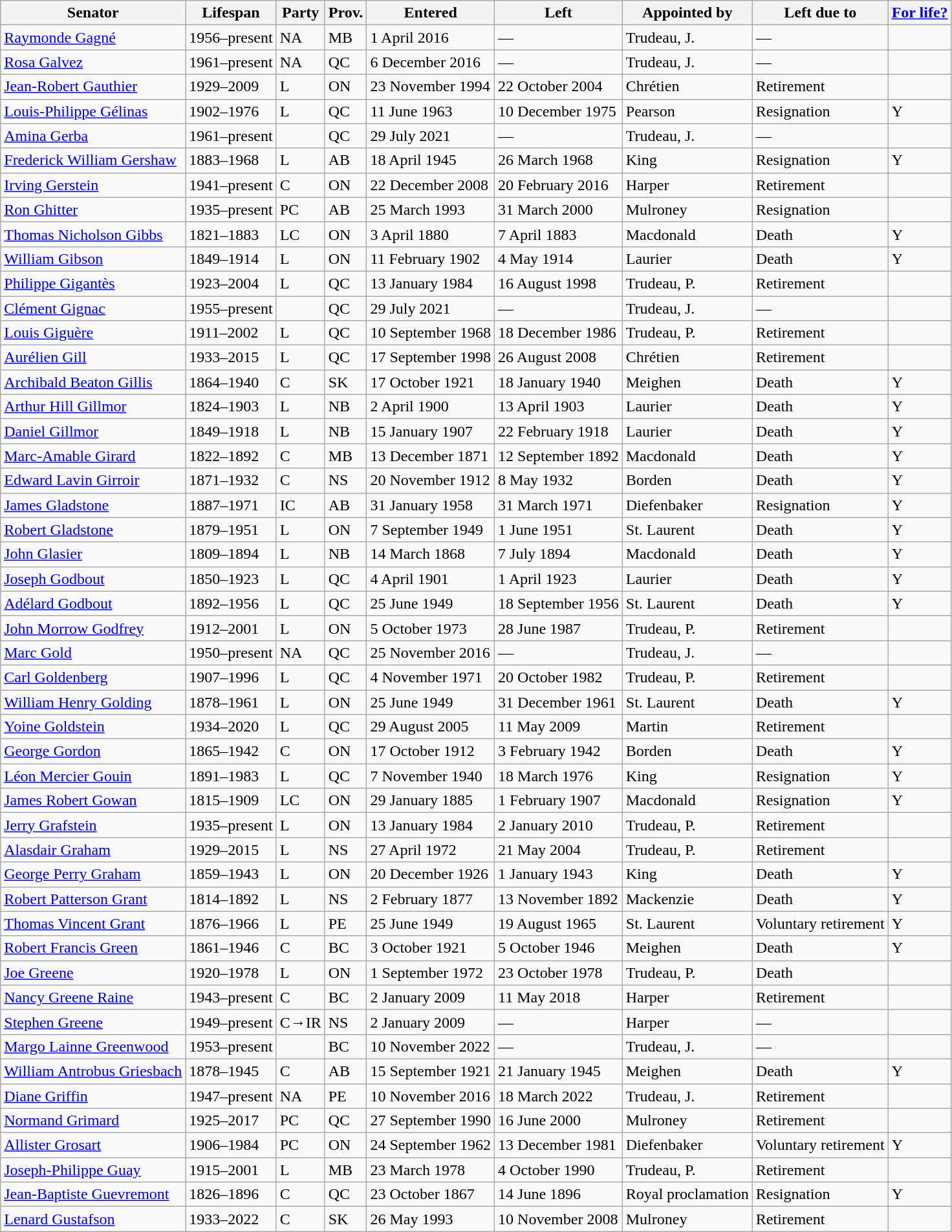<table class="wikitable sortable">
<tr>
<th>Senator</th>
<th>Lifespan</th>
<th>Party</th>
<th>Prov.</th>
<th>Entered</th>
<th>Left</th>
<th>Appointed by</th>
<th>Left due to</th>
<th><a href='#'>For life?</a></th>
</tr>
<tr>
<td><a href='#'>Raymonde Gagné</a></td>
<td>1956–present</td>
<td>NA</td>
<td>MB</td>
<td>1 April 2016</td>
<td>—</td>
<td>Trudeau, J.</td>
<td>—</td>
<td></td>
</tr>
<tr>
<td><a href='#'>Rosa Galvez</a></td>
<td>1961–present</td>
<td>NA</td>
<td>QC</td>
<td>6 December 2016</td>
<td>—</td>
<td>Trudeau, J.</td>
<td>—</td>
<td></td>
</tr>
<tr>
<td><a href='#'>Jean-Robert Gauthier</a></td>
<td>1929–2009</td>
<td>L</td>
<td>ON</td>
<td>23 November 1994</td>
<td>22 October 2004</td>
<td>Chrétien</td>
<td>Retirement</td>
<td></td>
</tr>
<tr>
<td><a href='#'>Louis-Philippe Gélinas</a></td>
<td>1902–1976</td>
<td>L</td>
<td>QC</td>
<td>11 June 1963</td>
<td>10 December 1975</td>
<td>Pearson</td>
<td>Resignation</td>
<td>Y</td>
</tr>
<tr>
<td><a href='#'>Amina Gerba</a></td>
<td>1961–present</td>
<td></td>
<td>QC</td>
<td>29 July 2021</td>
<td>—</td>
<td>Trudeau, J.</td>
<td>—</td>
<td></td>
</tr>
<tr>
<td><a href='#'>Frederick William Gershaw</a></td>
<td>1883–1968</td>
<td>L</td>
<td>AB</td>
<td>18 April 1945</td>
<td>26 March 1968</td>
<td>King</td>
<td>Resignation</td>
<td>Y</td>
</tr>
<tr>
<td><a href='#'>Irving Gerstein</a></td>
<td>1941–present</td>
<td>C</td>
<td>ON</td>
<td>22 December 2008</td>
<td>20 February 2016</td>
<td>Harper</td>
<td>Retirement</td>
<td></td>
</tr>
<tr>
<td><a href='#'>Ron Ghitter</a></td>
<td>1935–present</td>
<td>PC</td>
<td>AB</td>
<td>25 March 1993</td>
<td>31 March 2000</td>
<td>Mulroney</td>
<td>Resignation</td>
<td></td>
</tr>
<tr>
<td><a href='#'>Thomas Nicholson Gibbs</a></td>
<td>1821–1883</td>
<td>LC</td>
<td>ON</td>
<td>3 April 1880</td>
<td>7 April 1883</td>
<td>Macdonald</td>
<td>Death</td>
<td>Y</td>
</tr>
<tr>
<td><a href='#'>William Gibson</a></td>
<td>1849–1914</td>
<td>L</td>
<td>ON</td>
<td>11 February 1902</td>
<td>4 May 1914</td>
<td>Laurier</td>
<td>Death</td>
<td>Y</td>
</tr>
<tr>
<td><a href='#'>Philippe Gigantès</a></td>
<td>1923–2004</td>
<td>L</td>
<td>QC</td>
<td>13 January 1984</td>
<td>16 August 1998</td>
<td>Trudeau, P.</td>
<td>Retirement</td>
<td></td>
</tr>
<tr>
<td><a href='#'>Clément Gignac</a></td>
<td>1955–present</td>
<td></td>
<td>QC</td>
<td>29 July 2021</td>
<td>—</td>
<td>Trudeau, J.</td>
<td>—</td>
<td></td>
</tr>
<tr>
<td><a href='#'>Louis Giguère</a></td>
<td>1911–2002</td>
<td>L</td>
<td>QC</td>
<td>10 September 1968</td>
<td>18 December 1986</td>
<td>Trudeau, P.</td>
<td>Retirement</td>
<td></td>
</tr>
<tr>
<td><a href='#'>Aurélien Gill</a></td>
<td>1933–2015</td>
<td>L</td>
<td>QC</td>
<td>17 September 1998</td>
<td>26 August 2008</td>
<td>Chrétien</td>
<td>Retirement</td>
<td></td>
</tr>
<tr>
<td><a href='#'>Archibald Beaton Gillis</a></td>
<td>1864–1940</td>
<td>C</td>
<td>SK</td>
<td>17 October 1921</td>
<td>18 January 1940</td>
<td>Meighen</td>
<td>Death</td>
<td>Y</td>
</tr>
<tr>
<td><a href='#'>Arthur Hill Gillmor</a></td>
<td>1824–1903</td>
<td>L</td>
<td>NB</td>
<td>2 April 1900</td>
<td>13 April 1903</td>
<td>Laurier</td>
<td>Death</td>
<td>Y</td>
</tr>
<tr>
<td><a href='#'>Daniel Gillmor</a></td>
<td>1849–1918</td>
<td>L</td>
<td>NB</td>
<td>15 January 1907</td>
<td>22 February 1918</td>
<td>Laurier</td>
<td>Death</td>
<td>Y</td>
</tr>
<tr>
<td><a href='#'>Marc-Amable Girard</a></td>
<td>1822–1892</td>
<td>C</td>
<td>MB</td>
<td>13 December 1871</td>
<td>12 September 1892</td>
<td>Macdonald</td>
<td>Death</td>
<td>Y</td>
</tr>
<tr>
<td><a href='#'>Edward Lavin Girroir</a></td>
<td>1871–1932</td>
<td>C</td>
<td>NS</td>
<td>20 November 1912</td>
<td>8 May 1932</td>
<td>Borden</td>
<td>Death</td>
<td>Y</td>
</tr>
<tr>
<td><a href='#'>James Gladstone</a></td>
<td>1887–1971</td>
<td>IC</td>
<td>AB</td>
<td>31 January 1958</td>
<td>31 March 1971</td>
<td>Diefenbaker</td>
<td>Resignation</td>
<td>Y</td>
</tr>
<tr>
<td><a href='#'>Robert Gladstone</a></td>
<td>1879–1951</td>
<td>L</td>
<td>ON</td>
<td>7 September 1949</td>
<td>1 June 1951</td>
<td>St. Laurent</td>
<td>Death</td>
<td>Y</td>
</tr>
<tr>
<td><a href='#'>John Glasier</a></td>
<td>1809–1894</td>
<td>L</td>
<td>NB</td>
<td>14 March 1868</td>
<td>7 July 1894</td>
<td>Macdonald</td>
<td>Death</td>
<td>Y</td>
</tr>
<tr>
<td><a href='#'>Joseph Godbout</a></td>
<td>1850–1923</td>
<td>L</td>
<td>QC</td>
<td>4 April 1901</td>
<td>1 April 1923</td>
<td>Laurier</td>
<td>Death</td>
<td>Y</td>
</tr>
<tr>
<td><a href='#'>Adélard Godbout</a></td>
<td>1892–1956</td>
<td>L</td>
<td>QC</td>
<td>25 June 1949</td>
<td>18 September 1956</td>
<td>St. Laurent</td>
<td>Death</td>
<td>Y</td>
</tr>
<tr>
<td><a href='#'>John Morrow Godfrey</a></td>
<td>1912–2001</td>
<td>L</td>
<td>ON</td>
<td>5 October 1973</td>
<td>28 June 1987</td>
<td>Trudeau, P.</td>
<td>Retirement</td>
<td></td>
</tr>
<tr>
<td><a href='#'>Marc Gold</a></td>
<td>1950–present</td>
<td>NA</td>
<td>QC</td>
<td>25 November 2016</td>
<td>—</td>
<td>Trudeau, J.</td>
<td>—</td>
<td></td>
</tr>
<tr>
<td><a href='#'>Carl Goldenberg</a></td>
<td>1907–1996</td>
<td>L</td>
<td>QC</td>
<td>4 November 1971</td>
<td>20 October 1982</td>
<td>Trudeau, P.</td>
<td>Retirement</td>
<td></td>
</tr>
<tr>
<td><a href='#'>William Henry Golding</a></td>
<td>1878–1961</td>
<td>L</td>
<td>ON</td>
<td>25 June 1949</td>
<td>31 December 1961</td>
<td>St. Laurent</td>
<td>Death</td>
<td>Y</td>
</tr>
<tr>
<td><a href='#'>Yoine Goldstein</a></td>
<td>1934–2020</td>
<td>L</td>
<td>QC</td>
<td>29 August 2005</td>
<td>11 May 2009</td>
<td>Martin</td>
<td>Retirement</td>
<td></td>
</tr>
<tr>
<td><a href='#'>George Gordon</a></td>
<td>1865–1942</td>
<td>C</td>
<td>ON</td>
<td>17 October 1912</td>
<td>3 February 1942</td>
<td>Borden</td>
<td>Death</td>
<td>Y</td>
</tr>
<tr>
<td><a href='#'>Léon Mercier Gouin</a></td>
<td>1891–1983</td>
<td>L</td>
<td>QC</td>
<td>7 November 1940</td>
<td>18 March 1976</td>
<td>King</td>
<td>Resignation</td>
<td>Y</td>
</tr>
<tr>
<td><a href='#'>James Robert Gowan</a></td>
<td>1815–1909</td>
<td>LC</td>
<td>ON</td>
<td>29 January 1885</td>
<td>1 February 1907</td>
<td>Macdonald</td>
<td>Resignation</td>
<td>Y</td>
</tr>
<tr>
<td><a href='#'>Jerry Grafstein</a></td>
<td>1935–present</td>
<td>L</td>
<td>ON</td>
<td>13 January 1984</td>
<td>2 January 2010</td>
<td>Trudeau, P.</td>
<td>Retirement</td>
<td></td>
</tr>
<tr>
<td><a href='#'>Alasdair Graham</a></td>
<td>1929–2015</td>
<td>L</td>
<td>NS</td>
<td>27 April 1972</td>
<td>21 May 2004</td>
<td>Trudeau, P.</td>
<td>Retirement</td>
<td></td>
</tr>
<tr>
<td><a href='#'>George Perry Graham</a></td>
<td>1859–1943</td>
<td>L</td>
<td>ON</td>
<td>20 December 1926</td>
<td>1 January 1943</td>
<td>King</td>
<td>Death</td>
<td>Y</td>
</tr>
<tr>
<td><a href='#'>Robert Patterson Grant</a></td>
<td>1814–1892</td>
<td>L</td>
<td>NS</td>
<td>2 February 1877</td>
<td>13 November 1892</td>
<td>Mackenzie</td>
<td>Death</td>
<td>Y</td>
</tr>
<tr>
<td><a href='#'>Thomas Vincent Grant</a></td>
<td>1876–1966</td>
<td>L</td>
<td>PE</td>
<td>25 June 1949</td>
<td>19 August 1965</td>
<td>St. Laurent</td>
<td>Voluntary retirement</td>
<td>Y</td>
</tr>
<tr>
<td><a href='#'>Robert Francis Green</a></td>
<td>1861–1946</td>
<td>C</td>
<td>BC</td>
<td>3 October 1921</td>
<td>5 October 1946</td>
<td>Meighen</td>
<td>Death</td>
<td>Y</td>
</tr>
<tr>
<td><a href='#'>Joe Greene</a></td>
<td>1920–1978</td>
<td>L</td>
<td>ON</td>
<td>1 September 1972</td>
<td>23 October 1978</td>
<td>Trudeau, P.</td>
<td>Death</td>
<td></td>
</tr>
<tr>
<td><a href='#'>Nancy Greene Raine</a></td>
<td>1943–present</td>
<td>C</td>
<td>BC</td>
<td>2 January 2009</td>
<td>11 May 2018</td>
<td>Harper</td>
<td>Retirement</td>
<td></td>
</tr>
<tr>
<td><a href='#'>Stephen Greene</a></td>
<td>1949–present</td>
<td>C→IR</td>
<td>NS</td>
<td>2 January 2009</td>
<td>—</td>
<td>Harper</td>
<td>—</td>
<td></td>
</tr>
<tr>
<td><a href='#'>Margo Lainne Greenwood</a></td>
<td>1953–present</td>
<td></td>
<td>BC</td>
<td>10 November 2022</td>
<td>—</td>
<td>Trudeau, J.</td>
<td>—</td>
<td></td>
</tr>
<tr>
<td><a href='#'>William Antrobus Griesbach</a></td>
<td>1878–1945</td>
<td>C</td>
<td>AB</td>
<td>15 September 1921</td>
<td>21 January 1945</td>
<td>Meighen</td>
<td>Death</td>
<td>Y</td>
</tr>
<tr>
<td><a href='#'>Diane Griffin</a></td>
<td>1947–present</td>
<td>NA</td>
<td>PE</td>
<td>10 November 2016</td>
<td>18 March 2022</td>
<td>Trudeau, J.</td>
<td>Retirement</td>
<td></td>
</tr>
<tr>
<td><a href='#'>Normand Grimard</a></td>
<td>1925–2017</td>
<td>PC</td>
<td>QC</td>
<td>27 September 1990</td>
<td>16 June 2000</td>
<td>Mulroney</td>
<td>Retirement</td>
<td></td>
</tr>
<tr>
<td><a href='#'>Allister Grosart</a></td>
<td>1906–1984</td>
<td>PC</td>
<td>ON</td>
<td>24 September 1962</td>
<td>13 December 1981</td>
<td>Diefenbaker</td>
<td>Voluntary retirement</td>
<td>Y</td>
</tr>
<tr>
<td><a href='#'>Joseph-Philippe Guay</a></td>
<td>1915–2001</td>
<td>L</td>
<td>MB</td>
<td>23 March 1978</td>
<td>4 October 1990</td>
<td>Trudeau, P.</td>
<td>Retirement</td>
<td></td>
</tr>
<tr>
<td><a href='#'>Jean-Baptiste Guevremont</a></td>
<td>1826–1896</td>
<td>C</td>
<td>QC</td>
<td>23 October 1867</td>
<td>14 June 1896</td>
<td>Royal proclamation</td>
<td>Resignation</td>
<td>Y</td>
</tr>
<tr>
<td><a href='#'>Lenard Gustafson</a></td>
<td>1933–2022</td>
<td>C</td>
<td>SK</td>
<td>26 May 1993</td>
<td>10 November 2008</td>
<td>Mulroney</td>
<td>Retirement</td>
<td></td>
</tr>
</table>
